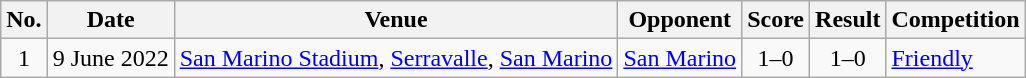<table class="wikitable sortable">
<tr>
<th scope="col">No.</th>
<th scope="col">Date</th>
<th scope="col">Venue</th>
<th scope="col">Opponent</th>
<th scope="col">Score</th>
<th scope="col">Result</th>
<th scope="col">Competition</th>
</tr>
<tr>
<td align="center">1</td>
<td>9 June 2022</td>
<td><a href='#'>San Marino Stadium</a>, <a href='#'>Serravalle</a>, <a href='#'>San Marino</a></td>
<td><a href='#'>San Marino</a> </td>
<td align="center">1–0</td>
<td align="center">1–0</td>
<td><a href='#'>Friendly</a></td>
</tr>
</table>
